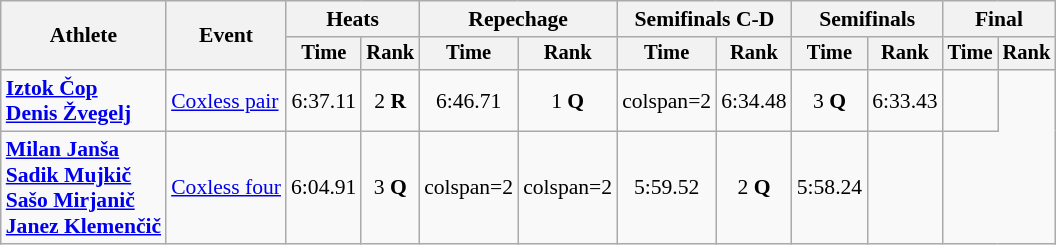<table class="wikitable" style="font-size:90%">
<tr>
<th rowspan="2">Athlete</th>
<th rowspan="2">Event</th>
<th colspan="2">Heats</th>
<th colspan="2">Repechage</th>
<th colspan="2">Semifinals C-D</th>
<th colspan="2">Semifinals</th>
<th colspan="2">Final</th>
</tr>
<tr style="font-size:95%">
<th>Time</th>
<th>Rank</th>
<th>Time</th>
<th>Rank</th>
<th>Time</th>
<th>Rank</th>
<th>Time</th>
<th>Rank</th>
<th>Time</th>
<th>Rank</th>
</tr>
<tr align=center>
<td align=left><strong><a href='#'>Iztok Čop</a><br><a href='#'>Denis Žvegelj</a></strong></td>
<td align=left><a href='#'>Coxless pair</a></td>
<td>6:37.11</td>
<td>2 <strong>R</strong></td>
<td>6:46.71</td>
<td>1 <strong>Q</strong></td>
<td>colspan=2 </td>
<td>6:34.48</td>
<td>3 <strong>Q</strong></td>
<td>6:33.43</td>
<td></td>
</tr>
<tr align=center>
<td align=left><strong><a href='#'>Milan Janša</a><br><a href='#'>Sadik Mujkič</a><br><a href='#'>Sašo Mirjanič</a><br><a href='#'>Janez Klemenčič</a></strong></td>
<td align=left><a href='#'>Coxless four</a></td>
<td>6:04.91</td>
<td>3 <strong>Q</strong></td>
<td>colspan=2 </td>
<td>colspan=2 </td>
<td>5:59.52</td>
<td>2 <strong>Q</strong></td>
<td>5:58.24</td>
<td></td>
</tr>
</table>
